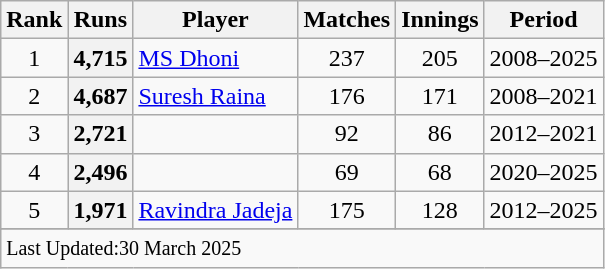<table class="wikitable">
<tr>
<th><strong>Rank</strong></th>
<th><strong>Runs</strong></th>
<th><strong>Player</strong></th>
<th><strong>Matches</strong></th>
<th><strong>Innings</strong></th>
<th><strong>Period</strong></th>
</tr>
<tr>
<td align=center>1</td>
<th scope=row style=text-align:center;>4,715</th>
<td><a href='#'>MS Dhoni</a></td>
<td align="center">237</td>
<td align="center">205</td>
<td>2008–2025</td>
</tr>
<tr>
<td align="center">2</td>
<th scope="row" style="text-align:center;">4,687</th>
<td><a href='#'>Suresh Raina</a></td>
<td align="center">176</td>
<td align="center">171</td>
<td>2008–2021</td>
</tr>
<tr>
<td align=center>3</td>
<th scope=row style=text-align:center;>2,721</th>
<td></td>
<td align=center>92</td>
<td align=center>86</td>
<td>2012–2021</td>
</tr>
<tr>
<td align=center>4</td>
<th scope=row style=text-align:center;>2,496</th>
<td></td>
<td align=center>69</td>
<td align="center">68</td>
<td>2020–2025</td>
</tr>
<tr>
<td align=center>5</td>
<th scope=row style=text-align:center;>1,971</th>
<td><a href='#'>Ravindra Jadeja</a></td>
<td align="center">175</td>
<td align="center">128</td>
<td>2012–2025</td>
</tr>
<tr>
</tr>
<tr class=sortbottom>
<td colspan=6><small>Last Updated:30 March 2025</small></td>
</tr>
</table>
